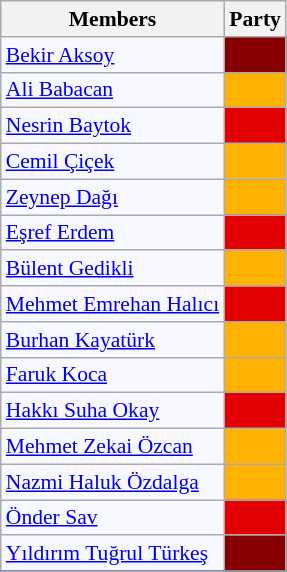<table class=wikitable style="border:1px solid #8888aa; background-color:#f7f8ff; padding:0px; font-size:90%;">
<tr>
<th>Members</th>
<th colspan="2">Party</th>
</tr>
<tr>
<td><a href='#'>Bekir Aksoy</a></td>
<td style="background: #870000"></td>
</tr>
<tr>
<td><a href='#'>Ali Babacan</a></td>
<td style="background: #ffb300"></td>
</tr>
<tr>
<td><a href='#'>Nesrin Baytok</a></td>
<td style="background: #e30000"></td>
</tr>
<tr>
<td><a href='#'>Cemil Çiçek</a></td>
<td style="background: #ffb300"></td>
</tr>
<tr>
<td><a href='#'>Zeynep Dağı</a></td>
<td style="background: #ffb300"></td>
</tr>
<tr>
<td><a href='#'>Eşref Erdem</a></td>
<td style="background: #e30000"></td>
</tr>
<tr>
<td><a href='#'>Bülent Gedikli</a></td>
<td style="background: #ffb300"></td>
</tr>
<tr>
<td><a href='#'>Mehmet Emrehan Halıcı</a></td>
<td style="background: #e30000"></td>
</tr>
<tr>
<td><a href='#'>Burhan Kayatürk</a></td>
<td style="background: #ffb300"></td>
</tr>
<tr>
<td><a href='#'>Faruk Koca</a></td>
<td style="background: #ffb300"></td>
</tr>
<tr>
<td><a href='#'>Hakkı Suha Okay</a></td>
<td style="background: #e30000"></td>
</tr>
<tr>
<td><a href='#'>Mehmet Zekai Özcan</a></td>
<td style="background: #ffb300"></td>
</tr>
<tr>
<td><a href='#'>Nazmi Haluk Özdalga</a></td>
<td style="background: #ffb300"></td>
</tr>
<tr>
<td><a href='#'>Önder Sav</a></td>
<td style="background: #e30000"></td>
</tr>
<tr>
<td><a href='#'>Yıldırım Tuğrul Türkeş</a></td>
<td style="background: #870000"></td>
</tr>
<tr>
</tr>
</table>
